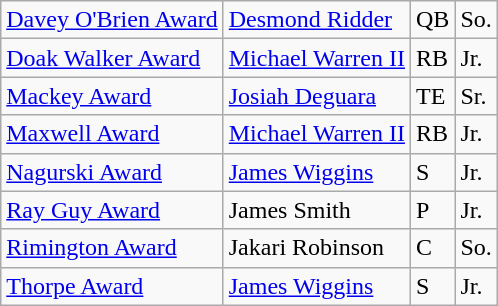<table class="wikitable">
<tr>
<td><a href='#'>Davey O'Brien Award</a></td>
<td><a href='#'>Desmond Ridder</a></td>
<td>QB</td>
<td>So.</td>
</tr>
<tr>
<td><a href='#'>Doak Walker Award</a></td>
<td><a href='#'>Michael Warren II</a></td>
<td>RB</td>
<td>Jr.</td>
</tr>
<tr>
<td><a href='#'>Mackey Award</a></td>
<td><a href='#'>Josiah Deguara</a></td>
<td>TE</td>
<td>Sr.</td>
</tr>
<tr>
<td><a href='#'>Maxwell Award</a></td>
<td><a href='#'>Michael Warren II</a></td>
<td>RB</td>
<td>Jr.</td>
</tr>
<tr>
<td><a href='#'>Nagurski Award</a></td>
<td><a href='#'>James Wiggins</a></td>
<td>S</td>
<td>Jr.</td>
</tr>
<tr>
<td><a href='#'>Ray Guy Award</a></td>
<td>James Smith</td>
<td>P</td>
<td>Jr.</td>
</tr>
<tr>
<td><a href='#'>Rimington Award</a></td>
<td>Jakari Robinson</td>
<td>C</td>
<td>So.</td>
</tr>
<tr>
<td><a href='#'>Thorpe Award</a></td>
<td><a href='#'>James Wiggins</a></td>
<td>S</td>
<td>Jr.</td>
</tr>
</table>
